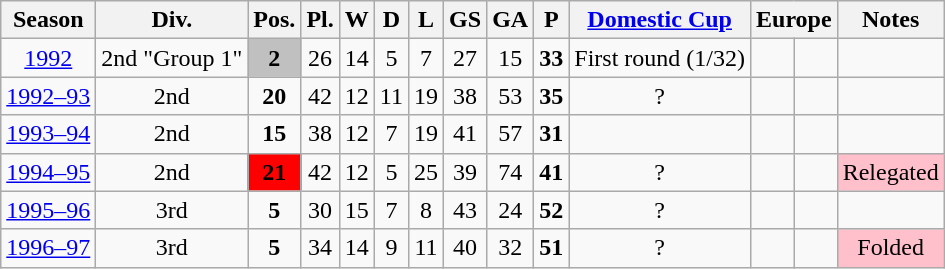<table class="wikitable">
<tr>
<th>Season</th>
<th>Div.</th>
<th>Pos.</th>
<th>Pl.</th>
<th>W</th>
<th>D</th>
<th>L</th>
<th>GS</th>
<th>GA</th>
<th>P</th>
<th><a href='#'>Domestic Cup</a></th>
<th colspan=2>Europe</th>
<th>Notes</th>
</tr>
<tr>
<td align=center><a href='#'>1992</a></td>
<td align=center>2nd "Group 1"</td>
<td align=center bgcolor=silver><strong>2</strong></td>
<td align=center>26</td>
<td align=center>14</td>
<td align=center>5</td>
<td align=center>7</td>
<td align=center>27</td>
<td align=center>15</td>
<td align=center><strong>33</strong></td>
<td align=center>First round (1/32)</td>
<td align=center></td>
<td align=center></td>
<td align=center></td>
</tr>
<tr>
<td align=center><a href='#'>1992–93</a></td>
<td align=center>2nd</td>
<td align=center><strong>20</strong></td>
<td align=center>42</td>
<td align=center>12</td>
<td align=center>11</td>
<td align=center>19</td>
<td align=center>38</td>
<td align=center>53</td>
<td align=center><strong>35</strong></td>
<td align=center>?</td>
<td align=center></td>
<td align=center></td>
<td align=center></td>
</tr>
<tr>
<td align=center><a href='#'>1993–94</a></td>
<td align=center>2nd</td>
<td align=center><strong>15</strong></td>
<td align=center>38</td>
<td align=center>12</td>
<td align=center>7</td>
<td align=center>19</td>
<td align=center>41</td>
<td align=center>57</td>
<td align=center><strong>31</strong></td>
<td align=center></td>
<td align=center></td>
<td align=center></td>
<td align=center></td>
</tr>
<tr>
<td align=center><a href='#'>1994–95</a></td>
<td align=center>2nd</td>
<td align=center bgcolor=red><strong>21</strong></td>
<td align=center>42</td>
<td align=center>12</td>
<td align=center>5</td>
<td align=center>25</td>
<td align=center>39</td>
<td align=center>74</td>
<td align=center><strong>41</strong></td>
<td align=center>?</td>
<td align=center></td>
<td align=center></td>
<td align=center bgcolor=pink>Relegated</td>
</tr>
<tr>
<td align=center><a href='#'>1995–96</a></td>
<td align=center>3rd</td>
<td align=center><strong>5</strong></td>
<td align=center>30</td>
<td align=center>15</td>
<td align=center>7</td>
<td align=center>8</td>
<td align=center>43</td>
<td align=center>24</td>
<td align=center><strong>52</strong></td>
<td align=center>?</td>
<td align=center></td>
<td align=center></td>
<td align=center></td>
</tr>
<tr>
<td align=center><a href='#'>1996–97</a></td>
<td align=center>3rd</td>
<td align=center><strong>5</strong></td>
<td align=center>34</td>
<td align=center>14</td>
<td align=center>9</td>
<td align=center>11</td>
<td align=center>40</td>
<td align=center>32</td>
<td align=center><strong>51</strong></td>
<td align=center>?</td>
<td align=center></td>
<td align=center></td>
<td align=center bgcolor=pink>Folded</td>
</tr>
</table>
